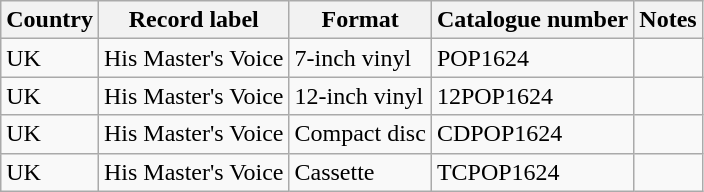<table class="wikitable">
<tr>
<th>Country</th>
<th>Record label</th>
<th>Format</th>
<th>Catalogue number</th>
<th>Notes</th>
</tr>
<tr>
<td>UK</td>
<td>His Master's Voice</td>
<td>7-inch vinyl</td>
<td>POP1624</td>
<td></td>
</tr>
<tr>
<td>UK</td>
<td>His Master's Voice</td>
<td>12-inch vinyl</td>
<td>12POP1624</td>
<td></td>
</tr>
<tr>
<td>UK</td>
<td>His Master's Voice</td>
<td>Compact disc</td>
<td>CDPOP1624</td>
<td></td>
</tr>
<tr>
<td>UK</td>
<td>His Master's Voice</td>
<td>Cassette</td>
<td>TCPOP1624</td>
<td></td>
</tr>
</table>
